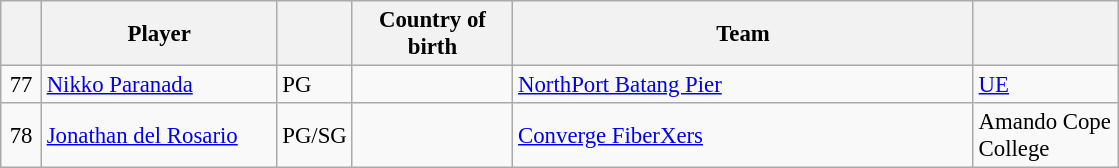<table class="wikitable plainrowheaders" style="text-align:left; font-size:95%;">
<tr>
<th scope="col" style="width:20px;"></th>
<th scope="col" style="width:150px;">Player</th>
<th scope="col" style="width:20px;"></th>
<th scope="col" style="width:100px;">Country of birth</th>
<th scope="col" style="width:300px;">Team</th>
<th scope="col" style="width:90px;"></th>
</tr>
<tr>
<td align=center>77</td>
<td><a href='#'>Nikko Paranada</a></td>
<td>PG</td>
<td></td>
<td><a href='#'>NorthPort Batang Pier</a></td>
<td><a href='#'>UE</a></td>
</tr>
<tr>
<td align=center>78</td>
<td><a href='#'>Jonathan del Rosario</a></td>
<td>PG/SG</td>
<td></td>
<td><a href='#'>Converge FiberXers</a></td>
<td>Amando Cope College</td>
</tr>
</table>
